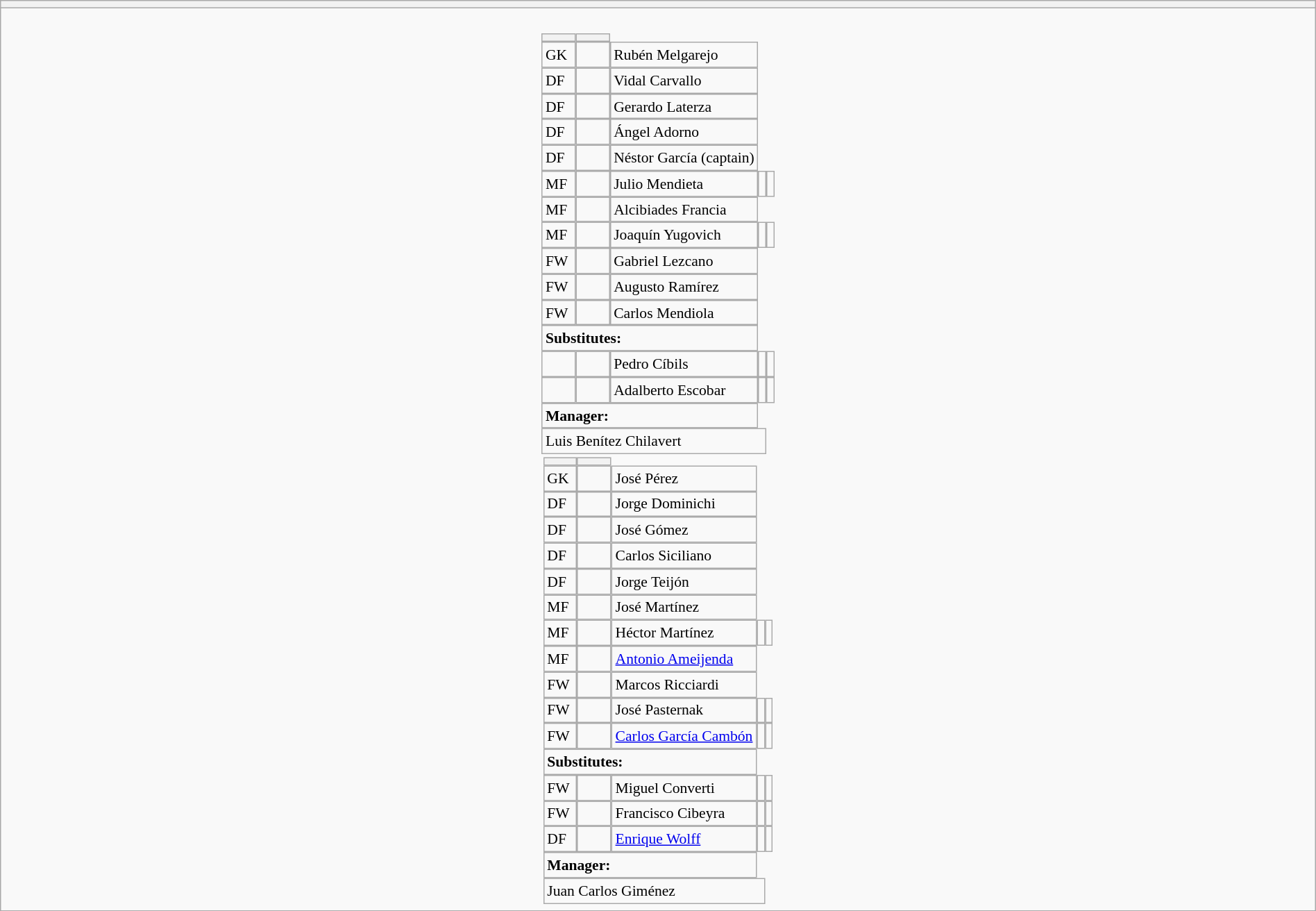<table style="width:100%" class="wikitable collapsible collapsed">
<tr>
<th></th>
</tr>
<tr>
<td><br>






<table style="font-size:90%; margin:0.2em auto;" cellspacing="0" cellpadding="0">
<tr>
<th width="25"></th>
<th width="25"></th>
</tr>
<tr>
<td>GK</td>
<td><strong> </strong></td>
<td>Rubén Melgarejo</td>
</tr>
<tr>
<td>DF</td>
<td><strong> </strong></td>
<td>Vidal Carvallo</td>
</tr>
<tr>
<td>DF</td>
<td><strong> </strong></td>
<td>Gerardo Laterza</td>
</tr>
<tr>
<td>DF</td>
<td><strong> </strong></td>
<td>Ángel Adorno</td>
</tr>
<tr>
<td>DF</td>
<td><strong> </strong></td>
<td>Néstor García (captain)</td>
</tr>
<tr>
<td>MF</td>
<td><strong> </strong></td>
<td>Julio Mendieta</td>
<td></td>
<td></td>
</tr>
<tr>
<td>MF</td>
<td><strong> </strong></td>
<td>Alcibiades Francia</td>
</tr>
<tr>
<td>MF</td>
<td><strong> </strong></td>
<td>Joaquín Yugovich</td>
<td></td>
<td></td>
</tr>
<tr>
<td>FW</td>
<td><strong> </strong></td>
<td>Gabriel Lezcano</td>
</tr>
<tr>
<td>FW</td>
<td><strong> </strong></td>
<td>Augusto Ramírez</td>
</tr>
<tr>
<td>FW</td>
<td><strong> </strong></td>
<td>Carlos Mendiola</td>
</tr>
<tr>
<td colspan=3><strong>Substitutes:</strong></td>
</tr>
<tr>
<td></td>
<td><strong> </strong></td>
<td>Pedro Cíbils</td>
<td></td>
<td></td>
</tr>
<tr>
<td></td>
<td><strong> </strong></td>
<td>Adalberto Escobar</td>
<td></td>
<td></td>
</tr>
<tr>
<td colspan=3><strong>Manager:</strong></td>
</tr>
<tr>
<td colspan=4> Luis Benítez Chilavert</td>
</tr>
</table>
<table cellspacing="0" cellpadding="0" style="font-size:90%; margin:0.2em auto;">
<tr>
<th width="25"></th>
<th width="25"></th>
</tr>
<tr>
<td>GK</td>
<td><strong> </strong></td>
<td>José Pérez</td>
</tr>
<tr>
<td>DF</td>
<td><strong> </strong></td>
<td>Jorge Dominichi</td>
</tr>
<tr>
<td>DF</td>
<td><strong> </strong></td>
<td>José Gómez</td>
</tr>
<tr>
<td>DF</td>
<td><strong> </strong></td>
<td>Carlos Siciliano</td>
</tr>
<tr>
<td>DF</td>
<td><strong> </strong></td>
<td>Jorge Teijón</td>
</tr>
<tr>
<td>MF</td>
<td><strong> </strong></td>
<td>José Martínez</td>
</tr>
<tr>
<td>MF</td>
<td><strong> </strong></td>
<td>Héctor Martínez</td>
<td></td>
<td></td>
</tr>
<tr>
<td>MF</td>
<td><strong> </strong></td>
<td><a href='#'>Antonio Ameijenda</a></td>
</tr>
<tr>
<td>FW</td>
<td><strong> </strong></td>
<td>Marcos Ricciardi</td>
</tr>
<tr>
<td>FW</td>
<td><strong> </strong></td>
<td>José Pasternak</td>
<td></td>
<td></td>
</tr>
<tr>
<td>FW</td>
<td><strong> </strong></td>
<td><a href='#'>Carlos García Cambón</a></td>
<td></td>
<td></td>
</tr>
<tr>
<td colspan=3><strong>Substitutes:</strong></td>
</tr>
<tr>
<td>FW</td>
<td><strong> </strong></td>
<td>Miguel Converti</td>
<td></td>
<td></td>
</tr>
<tr>
<td>FW</td>
<td><strong> </strong></td>
<td>Francisco Cibeyra</td>
<td></td>
<td></td>
</tr>
<tr>
<td>DF</td>
<td><strong> </strong></td>
<td><a href='#'>Enrique Wolff</a></td>
<td></td>
<td></td>
</tr>
<tr>
<td colspan=3><strong>Manager:</strong></td>
</tr>
<tr>
<td colspan=4> Juan Carlos Giménez</td>
</tr>
</table>
</td>
</tr>
</table>
